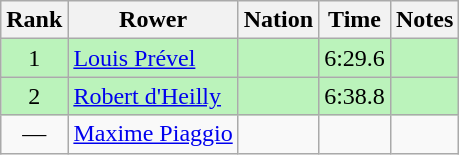<table class="wikitable sortable" style="text-align:center">
<tr>
<th>Rank</th>
<th>Rower</th>
<th>Nation</th>
<th>Time</th>
<th>Notes</th>
</tr>
<tr bgcolor=bbf3bb>
<td>1</td>
<td align=left><a href='#'>Louis Prével</a></td>
<td align=left></td>
<td>6:29.6</td>
<td></td>
</tr>
<tr bgcolor=bbf3bb>
<td>2</td>
<td align=left><a href='#'>Robert d'Heilly</a></td>
<td align=left></td>
<td>6:38.8</td>
<td></td>
</tr>
<tr>
<td data-sort-value=3>—</td>
<td align=left><a href='#'>Maxime Piaggio</a></td>
<td align=left></td>
<td data-sort-value=9:99.9></td>
<td></td>
</tr>
</table>
